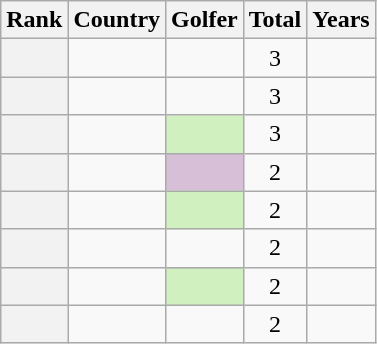<table class="sortable wikitable" style="text-align:left;">
<tr>
<th scope="col">Rank</th>
<th scope="col">Country</th>
<th scope="col">Golfer</th>
<th scope="col">Total</th>
<th scope="col">Years</th>
</tr>
<tr>
<th scope="row"></th>
<td></td>
<td></td>
<td align="center" valign="top">3</td>
<td></td>
</tr>
<tr>
<th scope="row"></th>
<td></td>
<td></td>
<td align="center" valign="top">3</td>
<td></td>
</tr>
<tr>
<th scope="row"></th>
<td></td>
<td style="background:#D0F0C0;"></td>
<td align="center" valign="top">3</td>
<td></td>
</tr>
<tr>
<th scope="row"></th>
<td></td>
<td style="background:#D8BFD8;"></td>
<td align="center" valign="top">2</td>
<td></td>
</tr>
<tr>
<th scope="row"></th>
<td></td>
<td style="background:#D0F0C0;"></td>
<td align="center" valign="top">2</td>
<td></td>
</tr>
<tr>
<th scope="row"></th>
<td></td>
<td></td>
<td align="center" valign="top">2</td>
<td></td>
</tr>
<tr>
<th scope="row"></th>
<td></td>
<td style="background:#D0F0C0;"></td>
<td align="center" valign="top">2</td>
<td></td>
</tr>
<tr>
<th scope="row"></th>
<td></td>
<td></td>
<td align="center" valign="top">2</td>
<td></td>
</tr>
</table>
